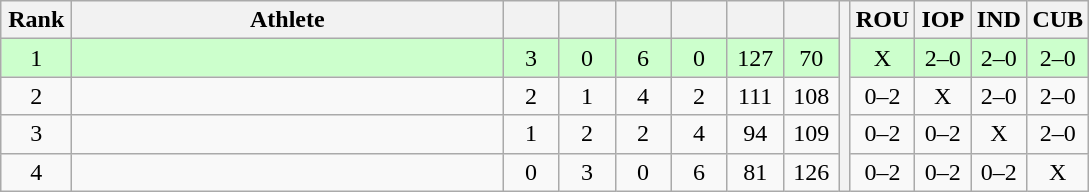<table class="wikitable" style="text-align:center">
<tr>
<th width=40>Rank</th>
<th width=280>Athlete</th>
<th width=30></th>
<th width=30></th>
<th width=30></th>
<th width=30></th>
<th width=30></th>
<th width=30></th>
<th rowspan=5></th>
<th width=30>ROU</th>
<th width=30>IOP</th>
<th width=30>IND</th>
<th width=30>CUB</th>
</tr>
<tr style="background-color:#ccffcc;">
<td>1</td>
<td align=left></td>
<td>3</td>
<td>0</td>
<td>6</td>
<td>0</td>
<td>127</td>
<td>70</td>
<td>X</td>
<td>2–0</td>
<td>2–0</td>
<td>2–0</td>
</tr>
<tr>
<td>2</td>
<td align=left></td>
<td>2</td>
<td>1</td>
<td>4</td>
<td>2</td>
<td>111</td>
<td>108</td>
<td>0–2</td>
<td>X</td>
<td>2–0</td>
<td>2–0</td>
</tr>
<tr>
<td>3</td>
<td align=left></td>
<td>1</td>
<td>2</td>
<td>2</td>
<td>4</td>
<td>94</td>
<td>109</td>
<td>0–2</td>
<td>0–2</td>
<td>X</td>
<td>2–0</td>
</tr>
<tr>
<td>4</td>
<td align=left></td>
<td>0</td>
<td>3</td>
<td>0</td>
<td>6</td>
<td>81</td>
<td>126</td>
<td>0–2</td>
<td>0–2</td>
<td>0–2</td>
<td>X</td>
</tr>
</table>
